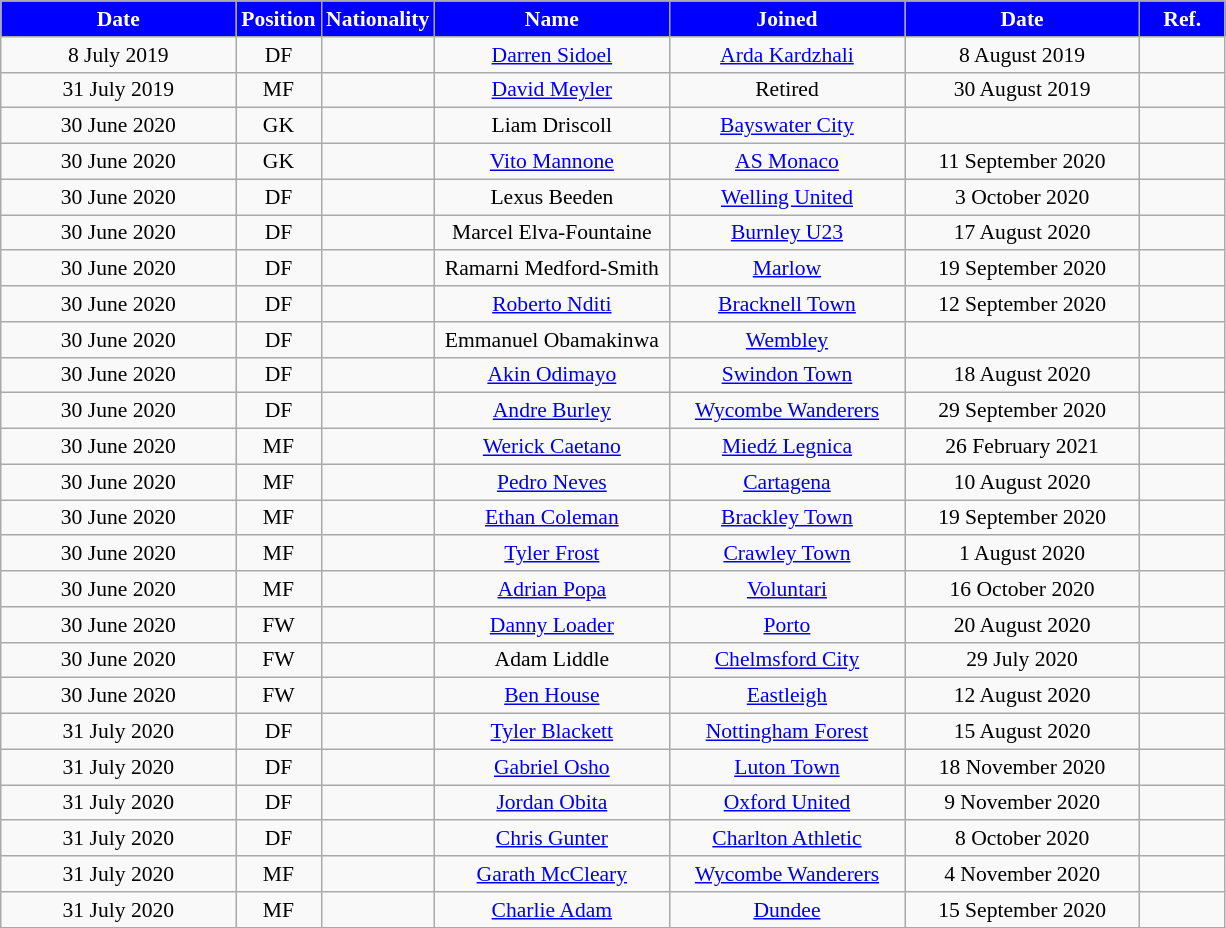<table class="wikitable" style="text-align:center; font-size:90%">
<tr>
<th style="background:#00f; color:white; width:150px;">Date</th>
<th style="background:#00f; color:white; width:50px;">Position</th>
<th style="background:#00f; color:white; width:50px;">Nationality</th>
<th style="background:#00f; color:white; width:150px;">Name</th>
<th style="background:#00f; color:white; width:150px;">Joined</th>
<th style="background:#00f; color:white; width:150px;">Date</th>
<th style="background:#00f; color:white; width:50px;">Ref.</th>
</tr>
<tr>
<td>8 July 2019</td>
<td>DF</td>
<td></td>
<td><a href='#'>Darren Sidoel</a></td>
<td><a href='#'>Arda Kardzhali</a></td>
<td>8 August 2019</td>
<td></td>
</tr>
<tr>
<td>31 July 2019</td>
<td>MF</td>
<td></td>
<td><a href='#'>David Meyler</a></td>
<td>Retired</td>
<td>30 August 2019</td>
<td></td>
</tr>
<tr>
<td>30 June 2020</td>
<td>GK</td>
<td></td>
<td>Liam Driscoll</td>
<td><a href='#'>Bayswater City</a></td>
<td></td>
<td></td>
</tr>
<tr>
<td>30 June 2020</td>
<td>GK</td>
<td></td>
<td><a href='#'>Vito Mannone</a></td>
<td><a href='#'>AS Monaco</a></td>
<td>11 September 2020</td>
<td></td>
</tr>
<tr>
<td>30 June 2020</td>
<td>DF</td>
<td></td>
<td>Lexus Beeden</td>
<td><a href='#'>Welling United</a></td>
<td>3 October 2020</td>
<td></td>
</tr>
<tr>
<td>30 June 2020</td>
<td>DF</td>
<td></td>
<td>Marcel Elva-Fountaine</td>
<td><a href='#'>Burnley U23</a></td>
<td>17 August 2020</td>
<td></td>
</tr>
<tr>
<td>30 June 2020</td>
<td>DF</td>
<td></td>
<td>Ramarni Medford-Smith</td>
<td><a href='#'>Marlow</a></td>
<td>19 September 2020</td>
<td></td>
</tr>
<tr>
<td>30 June 2020</td>
<td>DF</td>
<td></td>
<td><a href='#'>Roberto Nditi</a></td>
<td><a href='#'>Bracknell Town</a></td>
<td>12 September 2020</td>
<td></td>
</tr>
<tr>
<td>30 June 2020</td>
<td>DF</td>
<td></td>
<td>Emmanuel Obamakinwa</td>
<td><a href='#'>Wembley</a></td>
<td></td>
<td></td>
</tr>
<tr>
<td>30 June 2020</td>
<td>DF</td>
<td></td>
<td><a href='#'>Akin Odimayo</a></td>
<td><a href='#'>Swindon Town</a></td>
<td>18 August 2020</td>
<td></td>
</tr>
<tr>
<td>30 June 2020</td>
<td>DF</td>
<td></td>
<td><a href='#'>Andre Burley</a></td>
<td><a href='#'>Wycombe Wanderers</a></td>
<td>29 September 2020</td>
<td></td>
</tr>
<tr>
<td>30 June 2020</td>
<td>MF</td>
<td></td>
<td><a href='#'>Werick Caetano</a></td>
<td><a href='#'>Miedź Legnica</a></td>
<td>26 February 2021</td>
<td></td>
</tr>
<tr>
<td>30 June 2020</td>
<td>MF</td>
<td></td>
<td><a href='#'>Pedro Neves</a></td>
<td><a href='#'>Cartagena</a></td>
<td>10 August 2020</td>
<td></td>
</tr>
<tr>
<td>30 June 2020</td>
<td>MF</td>
<td></td>
<td><a href='#'>Ethan Coleman</a></td>
<td><a href='#'>Brackley Town</a></td>
<td>19 September 2020</td>
<td></td>
</tr>
<tr>
<td>30 June 2020</td>
<td>MF</td>
<td></td>
<td><a href='#'>Tyler Frost</a></td>
<td><a href='#'>Crawley Town</a></td>
<td>1 August 2020</td>
<td></td>
</tr>
<tr>
<td>30 June 2020</td>
<td>MF</td>
<td></td>
<td><a href='#'>Adrian Popa</a></td>
<td><a href='#'>Voluntari</a></td>
<td>16 October 2020</td>
<td></td>
</tr>
<tr>
<td>30 June 2020</td>
<td>FW</td>
<td></td>
<td><a href='#'>Danny Loader</a></td>
<td><a href='#'>Porto</a></td>
<td>20 August 2020</td>
<td></td>
</tr>
<tr>
<td>30 June 2020</td>
<td>FW</td>
<td></td>
<td>Adam Liddle</td>
<td><a href='#'>Chelmsford City</a></td>
<td>29 July 2020</td>
<td></td>
</tr>
<tr>
<td>30 June 2020</td>
<td>FW</td>
<td></td>
<td><a href='#'>Ben House</a></td>
<td><a href='#'>Eastleigh</a></td>
<td>12 August 2020</td>
<td></td>
</tr>
<tr>
<td>31 July 2020</td>
<td>DF</td>
<td></td>
<td><a href='#'>Tyler Blackett</a></td>
<td><a href='#'>Nottingham Forest</a></td>
<td>15 August 2020</td>
<td></td>
</tr>
<tr>
<td>31 July 2020</td>
<td>DF</td>
<td></td>
<td><a href='#'>Gabriel Osho</a></td>
<td><a href='#'>Luton Town</a></td>
<td>18 November 2020</td>
<td></td>
</tr>
<tr>
<td>31 July 2020</td>
<td>DF</td>
<td></td>
<td><a href='#'>Jordan Obita</a></td>
<td><a href='#'>Oxford United</a></td>
<td>9 November 2020</td>
<td></td>
</tr>
<tr>
<td>31 July 2020</td>
<td>DF</td>
<td></td>
<td><a href='#'>Chris Gunter</a></td>
<td><a href='#'>Charlton Athletic</a></td>
<td>8 October 2020</td>
<td></td>
</tr>
<tr>
<td>31 July 2020</td>
<td>MF</td>
<td></td>
<td><a href='#'>Garath McCleary</a></td>
<td><a href='#'>Wycombe Wanderers</a></td>
<td>4 November 2020</td>
<td></td>
</tr>
<tr>
<td>31 July 2020</td>
<td>MF</td>
<td></td>
<td><a href='#'>Charlie Adam</a></td>
<td><a href='#'>Dundee</a></td>
<td>15 September 2020</td>
<td></td>
</tr>
</table>
